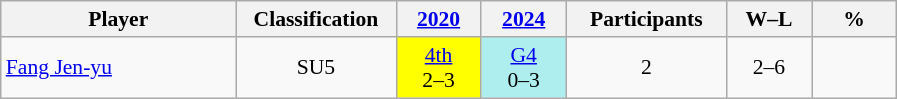<table class="wikitable" style="font-size:90%; text-align:center">
<tr>
<th width="150">Player</th>
<th width="100">Classification</th>
<th width="50"><a href='#'>2020</a><br></th>
<th width="50"><a href='#'>2024</a><br></th>
<th width="100">Participants</th>
<th width="50">W–L</th>
<th width="50">%</th>
</tr>
<tr>
<td align="left"><a href='#'>Fang Jen-yu</a></td>
<td>SU5</td>
<td bgcolor="#FFFF00"><a href='#'>4th</a><br>2–3</td>
<td bgcolor="#AFEEEE"><a href='#'>G4</a><br>0–3</td>
<td>2</td>
<td>2–6</td>
<td align="right"></td>
</tr>
</table>
